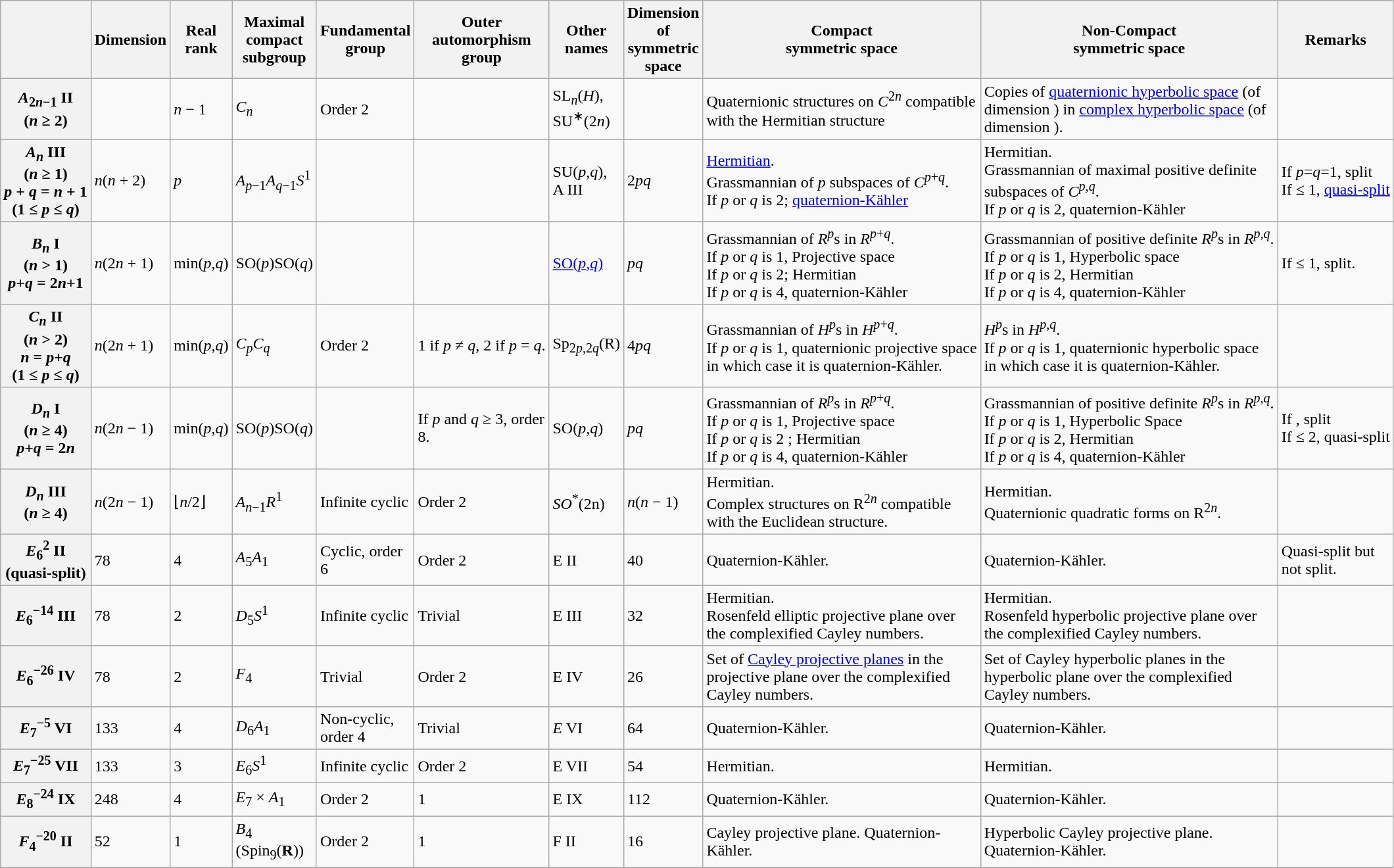<table class="wikitable sortable sort-under">
<tr>
<th></th>
<th>Dimension</th>
<th>Real rank</th>
<th>Maximal compact<br>subgroup</th>
<th>Fundamental<br>group</th>
<th class="unsortable">Outer automorphism<br>group</th>
<th class="unsortable">Other names</th>
<th>Dimension of<br>symmetric space</th>
<th class="unsortable">Compact<br>symmetric space</th>
<th class="unsortable">Non-Compact<br>symmetric space</th>
<th class="unsortable">Remarks</th>
</tr>
<tr>
<th><em>A</em><sub>2<em>n</em>−1</sub> II<br>(<em>n</em> ≥ 2)</th>
<td></td>
<td><em>n</em> − 1</td>
<td><em>C</em><sub><em>n</em></sub></td>
<td>Order 2</td>
<td></td>
<td>SL<sub><em>n</em></sub>(<em>H</em>), SU<sup>∗</sup>(2<em>n</em>)</td>
<td></td>
<td>Quaternionic structures on <em>C</em><sup>2<em>n</em></sup> compatible with the Hermitian structure</td>
<td>Copies of <a href='#'>quaternionic hyperbolic space</a> (of dimension ) in <a href='#'>complex hyperbolic space</a> (of dimension ).</td>
<td></td>
</tr>
<tr>
<th style="white-space:nowrap"><em>A</em><sub><em>n</em></sub> III<br>(<em>n</em> ≥ 1)<br><em>p</em> + <em>q</em> = <em>n</em> + 1<br>(1 ≤ <em>p</em> ≤ <em>q</em>)</th>
<td><em>n</em>(<em>n</em> + 2)</td>
<td><em>p</em></td>
<td><em>A</em><sub><em>p</em>−1</sub><em>A</em><sub><em>q</em>−1</sub><em>S</em><sup>1</sup></td>
<td></td>
<td></td>
<td>SU(<em>p</em>,<em>q</em>), A III</td>
<td>2<em>pq</em></td>
<td style="white-space:nowrap"><a href='#'>Hermitian</a>.<br>Grassmannian of <em>p</em> subspaces of <em>C</em><sup><em>p</em>+<em>q</em></sup>.<br>If <em>p</em> or <em>q</em> is 2; <a href='#'>quaternion-Kähler</a></td>
<td style="white-space:nowrap">Hermitian.<br>Grassmannian of maximal positive definite<br>subspaces of <em>C</em><sup><em>p</em>,<em>q</em></sup>.<br>If <em>p</em> or <em>q</em> is 2, quaternion-Kähler</td>
<td style="white-space:nowrap">If <em>p</em>=<em>q</em>=1, split<br>If  ≤ 1, <a href='#'>quasi-split</a></td>
</tr>
<tr>
<th><em>B</em><sub><em>n</em></sub> I<br>(<em>n</em> > 1)<br><em>p</em>+<em>q</em> = 2<em>n</em>+1</th>
<td><em>n</em>(2<em>n</em> + 1)</td>
<td>min(<em>p</em>,<em>q</em>)</td>
<td>SO(<em>p</em>)SO(<em>q</em>)</td>
<td></td>
<td></td>
<td><a href='#'>SO(<em>p</em>,<em>q</em>)</a></td>
<td><em>pq</em></td>
<td style="white-space:nowrap">Grassmannian of <em>R</em><sup><em>p</em></sup>s in <em>R</em><sup><em>p</em>+<em>q</em></sup>.<br>If <em>p</em> or <em>q</em> is 1, Projective space<br>If <em>p</em> or <em>q</em> is 2; Hermitian<br>If <em>p</em> or <em>q</em> is 4, quaternion-Kähler</td>
<td style="white-space:nowrap">Grassmannian of positive definite <em>R</em><sup><em>p</em></sup>s in <em>R</em><sup><em>p</em>,<em>q</em></sup>.<br>If <em>p</em> or <em>q</em> is 1,  Hyperbolic space<br>If <em>p</em> or <em>q</em> is 2, Hermitian<br>If <em>p</em> or <em>q</em> is 4, quaternion-Kähler</td>
<td style="white-space:nowrap">If  ≤ 1, split.</td>
</tr>
<tr>
<th><em>C</em><sub><em>n</em></sub> II<br>(<em>n</em> > 2)<br><em>n</em> = <em>p</em>+<em>q</em><br>(1 ≤ <em>p</em> ≤ <em>q</em>)</th>
<td><em>n</em>(2<em>n</em> + 1)</td>
<td>min(<em>p</em>,<em>q</em>)</td>
<td><em>C</em><sub><em>p</em></sub><em>C</em><sub><em>q</em></sub></td>
<td>Order 2</td>
<td style="white-space:nowrap">1 if <em>p</em> ≠ <em>q</em>, 2 if <em>p</em> = <em>q</em>.</td>
<td>Sp<sub>2<em>p</em>,2<em>q</em></sub>(R)</td>
<td>4<em>pq</em></td>
<td style="white-space:nowrap">Grassmannian of <em>H</em><sup><em>p</em></sup>s in <em>H</em><sup><em>p</em>+<em>q</em></sup>.<br>If <em>p</em> or <em>q</em> is 1, quaternionic projective space<br>in which case it is quaternion-Kähler.</td>
<td style="white-space:nowrap"><em>H</em><sup><em>p</em></sup>s in <em>H</em><sup><em>p</em>,<em>q</em></sup>.<br>If <em>p</em> or <em>q</em> is 1, quaternionic hyperbolic space<br>in which case it is quaternion-Kähler.</td>
<td></td>
</tr>
<tr>
<th><em>D</em><sub><em>n</em></sub> I<br>(<em>n</em> ≥ 4)<br><em>p</em>+<em>q</em> = 2<em>n</em></th>
<td><em>n</em>(2<em>n</em> − 1)</td>
<td>min(<em>p</em>,<em>q</em>)</td>
<td>SO(<em>p</em>)SO(<em>q</em>)</td>
<td></td>
<td>If <em>p</em> and <em>q</em> ≥ 3, order 8.</td>
<td>SO(<em>p</em>,<em>q</em>)</td>
<td><em>pq</em></td>
<td style="white-space:nowrap">Grassmannian of <em>R</em><sup><em>p</em></sup>s in <em>R</em><sup><em>p</em>+<em>q</em></sup>.<br>If <em>p</em> or <em>q</em> is 1, Projective space<br>If <em>p</em> or <em>q</em> is 2 ; Hermitian<br>If <em>p</em> or <em>q</em> is 4, quaternion-Kähler</td>
<td style="white-space:nowrap">Grassmannian of positive definite <em>R</em><sup><em>p</em></sup>s in <em>R</em><sup><em>p</em>,<em>q</em></sup>.<br>If <em>p</em> or <em>q</em> is 1, Hyperbolic Space<br>If <em>p</em> or <em>q</em> is 2, Hermitian<br>If <em>p</em> or <em>q</em> is 4, quaternion-Kähler</td>
<td style="white-space:nowrap">If , split<br>If  ≤ 2, quasi-split</td>
</tr>
<tr>
<th><em>D</em><sub><em>n</em></sub> III<br>(<em>n</em> ≥ 4)</th>
<td><em>n</em>(2<em>n</em> − 1)</td>
<td>⌊<em>n</em>/2⌋</td>
<td><em>A</em><sub><em>n</em>−1</sub><em>R</em><sup>1</sup></td>
<td>Infinite cyclic</td>
<td>Order 2</td>
<td><em>SO</em><sup>*</sup>(2n)</td>
<td><em>n</em>(<em>n</em> − 1)</td>
<td>Hermitian.<br>Complex structures on R<sup>2<em>n</em></sup> compatible with the Euclidean structure.</td>
<td>Hermitian.<br>Quaternionic quadratic forms on R<sup>2<em>n</em></sup>.</td>
<td></td>
</tr>
<tr>
<th><em>E</em><sub>6</sub><sup>2</sup> II<br>(quasi-split)</th>
<td>78</td>
<td>4</td>
<td><em>A</em><sub>5</sub><em>A</em><sub>1</sub></td>
<td>Cyclic, order 6</td>
<td>Order 2</td>
<td>E II</td>
<td>40</td>
<td>Quaternion-Kähler.</td>
<td>Quaternion-Kähler.</td>
<td>Quasi-split but not split.</td>
</tr>
<tr>
<th><em>E</em><sub>6</sub><sup>−14</sup> III</th>
<td>78</td>
<td>2</td>
<td><em>D</em><sub>5</sub><em>S</em><sup>1</sup></td>
<td>Infinite cyclic</td>
<td>Trivial</td>
<td>E III</td>
<td>32</td>
<td>Hermitian.<br>Rosenfeld elliptic projective plane over the complexified Cayley numbers.</td>
<td>Hermitian.<br>Rosenfeld hyperbolic projective plane over the complexified Cayley numbers.</td>
<td></td>
</tr>
<tr>
<th><em>E</em><sub>6</sub><sup>−26</sup> IV</th>
<td>78</td>
<td>2</td>
<td><em>F</em><sub>4</sub></td>
<td>Trivial</td>
<td>Order 2</td>
<td>E IV</td>
<td>26</td>
<td>Set of <a href='#'>Cayley projective planes</a> in the projective plane over the complexified Cayley numbers.</td>
<td>Set of Cayley hyperbolic planes in the hyperbolic plane over the complexified Cayley numbers.</td>
<td></td>
</tr>
<tr>
<th><em>E</em><sub>7</sub><sup>−5</sup> VI</th>
<td>133</td>
<td>4</td>
<td><em>D</em><sub>6</sub><em>A</em><sub>1</sub></td>
<td>Non-cyclic, order 4</td>
<td>Trivial</td>
<td><em>E</em> VI</td>
<td>64</td>
<td>Quaternion-Kähler.</td>
<td>Quaternion-Kähler.</td>
<td></td>
</tr>
<tr>
<th><em>E</em><sub>7</sub><sup>−25</sup> VII</th>
<td>133</td>
<td>3</td>
<td><em>E</em><sub>6</sub><em>S</em><sup>1</sup></td>
<td>Infinite cyclic</td>
<td>Order 2</td>
<td>E VII</td>
<td>54</td>
<td>Hermitian.</td>
<td>Hermitian.</td>
<td></td>
</tr>
<tr>
<th><em>E</em><sub>8</sub><sup>−24</sup> IX</th>
<td>248</td>
<td>4</td>
<td><em>E</em><sub>7</sub> × <em>A</em><sub>1</sub></td>
<td>Order 2</td>
<td>1</td>
<td>E IX</td>
<td>112</td>
<td>Quaternion-Kähler.</td>
<td>Quaternion-Kähler.</td>
<td></td>
</tr>
<tr>
<th><em>F</em><sub>4</sub><sup>−20</sup> II</th>
<td>52</td>
<td>1</td>
<td><em>B</em><sub>4</sub> (Spin<sub>9</sub>(<strong>R</strong>))</td>
<td>Order 2</td>
<td>1</td>
<td>F II</td>
<td>16</td>
<td>Cayley projective plane. Quaternion-Kähler.</td>
<td>Hyperbolic Cayley projective plane. Quaternion-Kähler.</td>
<td></td>
</tr>
</table>
